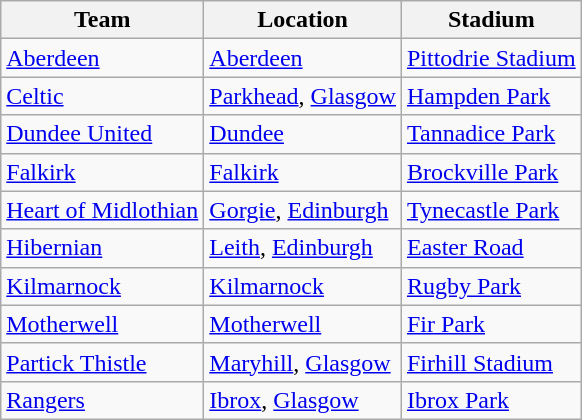<table class="wikitable sortable">
<tr>
<th>Team</th>
<th>Location</th>
<th>Stadium</th>
</tr>
<tr>
<td><a href='#'>Aberdeen</a></td>
<td><a href='#'>Aberdeen</a></td>
<td><a href='#'>Pittodrie Stadium</a></td>
</tr>
<tr>
<td><a href='#'>Celtic</a></td>
<td><a href='#'>Parkhead</a>, <a href='#'>Glasgow</a></td>
<td><a href='#'>Hampden Park</a></td>
</tr>
<tr>
<td><a href='#'>Dundee United</a></td>
<td><a href='#'>Dundee</a></td>
<td><a href='#'>Tannadice Park</a></td>
</tr>
<tr>
<td><a href='#'>Falkirk</a></td>
<td><a href='#'>Falkirk</a></td>
<td><a href='#'>Brockville Park</a></td>
</tr>
<tr>
<td><a href='#'>Heart of Midlothian</a></td>
<td><a href='#'>Gorgie</a>, <a href='#'>Edinburgh</a></td>
<td><a href='#'>Tynecastle Park</a></td>
</tr>
<tr>
<td><a href='#'>Hibernian</a></td>
<td><a href='#'>Leith</a>, <a href='#'>Edinburgh</a></td>
<td><a href='#'>Easter Road</a></td>
</tr>
<tr>
<td><a href='#'>Kilmarnock</a></td>
<td><a href='#'>Kilmarnock</a></td>
<td><a href='#'>Rugby Park</a></td>
</tr>
<tr>
<td><a href='#'>Motherwell</a></td>
<td><a href='#'>Motherwell</a></td>
<td><a href='#'>Fir Park</a></td>
</tr>
<tr>
<td><a href='#'>Partick Thistle</a></td>
<td><a href='#'>Maryhill</a>, <a href='#'>Glasgow</a></td>
<td><a href='#'>Firhill Stadium</a></td>
</tr>
<tr>
<td><a href='#'>Rangers</a></td>
<td><a href='#'>Ibrox</a>, <a href='#'>Glasgow</a></td>
<td><a href='#'>Ibrox Park</a></td>
</tr>
</table>
